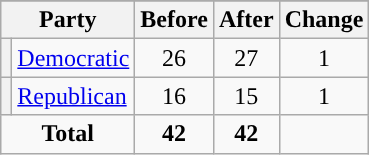<table class="wikitable" style="text-align:center;">
<tr>
</tr>
<tr>
<th colspan=2>Party</th>
<th>Before</th>
<th>After</th>
<th>Change</th>
</tr>
<tr>
<th style="background-color:"></th>
<td style="text-align:left;"><a href='#'>Democratic</a></td>
<td>26</td>
<td>27</td>
<td> 1</td>
</tr>
<tr>
<th style="background-color:"></th>
<td style="text-align:left;"><a href='#'>Republican</a></td>
<td>16</td>
<td>15</td>
<td> 1</td>
</tr>
<tr>
<td colspan=2><strong>Total</strong></td>
<td><strong>42</strong></td>
<td><strong>42</strong></td>
<td></td>
</tr>
</table>
